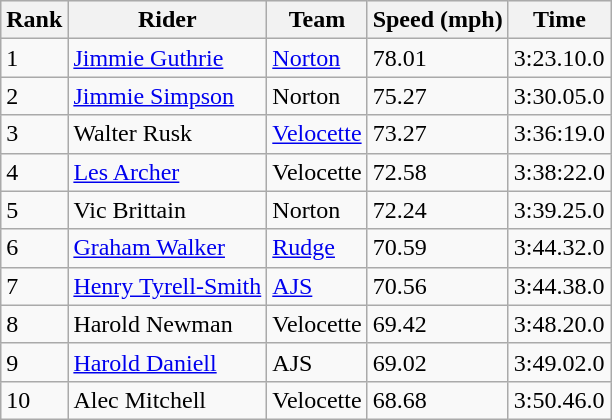<table class="wikitable">
<tr style="background:#efefef;">
<th>Rank</th>
<th>Rider</th>
<th>Team</th>
<th>Speed (mph)</th>
<th>Time</th>
</tr>
<tr>
<td>1</td>
<td> <a href='#'>Jimmie Guthrie</a></td>
<td><a href='#'>Norton</a></td>
<td>78.01</td>
<td>3:23.10.0</td>
</tr>
<tr>
<td>2</td>
<td> <a href='#'>Jimmie Simpson</a></td>
<td>Norton</td>
<td>75.27</td>
<td>3:30.05.0</td>
</tr>
<tr>
<td>3</td>
<td> Walter Rusk</td>
<td><a href='#'>Velocette</a></td>
<td>73.27</td>
<td>3:36:19.0</td>
</tr>
<tr>
<td>4</td>
<td> <a href='#'>Les Archer</a></td>
<td>Velocette</td>
<td>72.58</td>
<td>3:38:22.0</td>
</tr>
<tr>
<td>5</td>
<td> Vic Brittain</td>
<td>Norton</td>
<td>72.24</td>
<td>3:39.25.0</td>
</tr>
<tr>
<td>6</td>
<td> <a href='#'>Graham Walker</a></td>
<td><a href='#'>Rudge</a></td>
<td>70.59</td>
<td>3:44.32.0</td>
</tr>
<tr>
<td>7</td>
<td> <a href='#'>Henry Tyrell-Smith</a></td>
<td><a href='#'>AJS</a></td>
<td>70.56</td>
<td>3:44.38.0</td>
</tr>
<tr>
<td>8</td>
<td> Harold Newman</td>
<td>Velocette</td>
<td>69.42</td>
<td>3:48.20.0</td>
</tr>
<tr>
<td>9</td>
<td> <a href='#'>Harold Daniell</a></td>
<td>AJS</td>
<td>69.02</td>
<td>3:49.02.0</td>
</tr>
<tr>
<td>10</td>
<td> Alec Mitchell</td>
<td>Velocette</td>
<td>68.68</td>
<td>3:50.46.0</td>
</tr>
</table>
